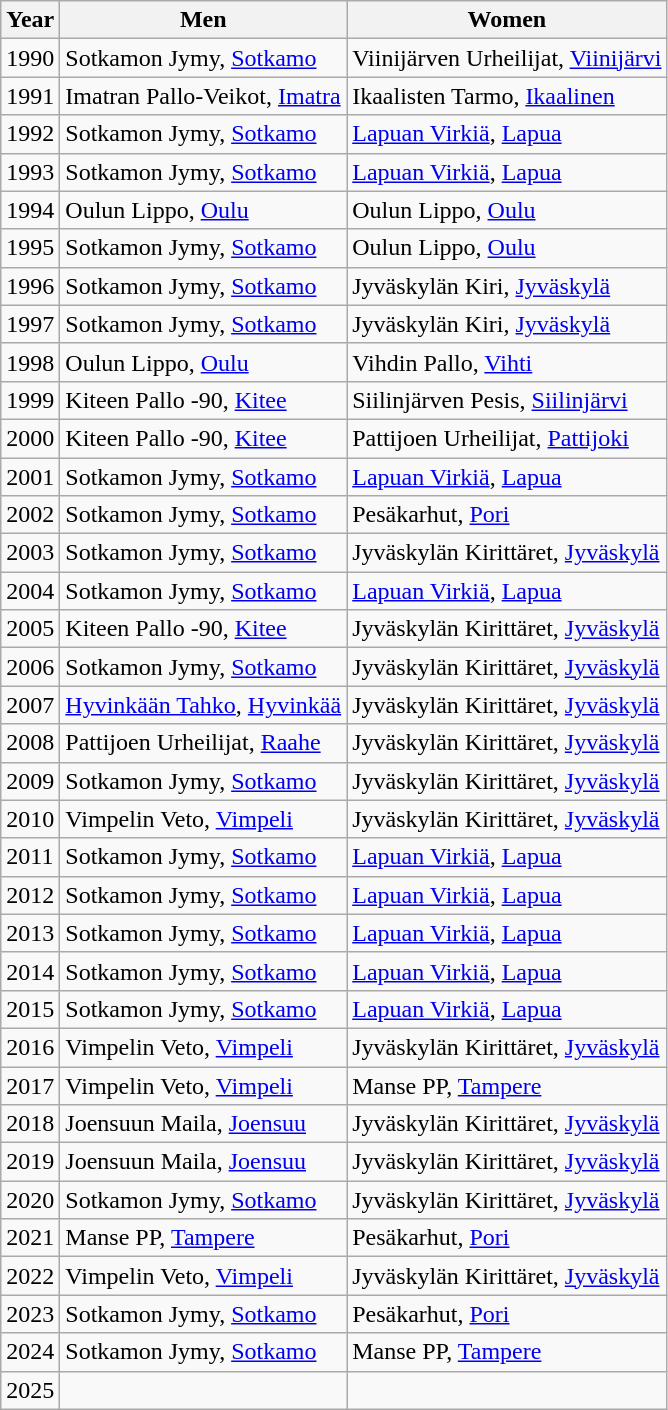<table class="wikitable">
<tr>
<th>Year</th>
<th>Men</th>
<th>Women</th>
</tr>
<tr>
<td>1990</td>
<td>Sotkamon Jymy, <a href='#'>Sotkamo</a></td>
<td>Viinijärven Urheilijat, <a href='#'>Viinijärvi</a></td>
</tr>
<tr>
<td>1991</td>
<td>Imatran Pallo-Veikot, <a href='#'>Imatra</a></td>
<td>Ikaalisten Tarmo, <a href='#'>Ikaalinen</a></td>
</tr>
<tr>
<td>1992</td>
<td>Sotkamon Jymy, <a href='#'>Sotkamo</a></td>
<td><a href='#'>Lapuan Virkiä</a>, <a href='#'>Lapua</a></td>
</tr>
<tr>
<td>1993</td>
<td>Sotkamon Jymy, <a href='#'>Sotkamo</a></td>
<td><a href='#'>Lapuan Virkiä</a>, <a href='#'>Lapua</a></td>
</tr>
<tr>
<td>1994</td>
<td>Oulun Lippo, <a href='#'>Oulu</a></td>
<td>Oulun Lippo, <a href='#'>Oulu</a></td>
</tr>
<tr>
<td>1995</td>
<td>Sotkamon Jymy, <a href='#'>Sotkamo</a></td>
<td>Oulun Lippo, <a href='#'>Oulu</a></td>
</tr>
<tr>
<td>1996</td>
<td>Sotkamon Jymy, <a href='#'>Sotkamo</a></td>
<td>Jyväskylän Kiri, <a href='#'>Jyväskylä</a></td>
</tr>
<tr>
<td>1997</td>
<td>Sotkamon Jymy, <a href='#'>Sotkamo</a></td>
<td>Jyväskylän Kiri, <a href='#'>Jyväskylä</a></td>
</tr>
<tr>
<td>1998</td>
<td>Oulun Lippo, <a href='#'>Oulu</a></td>
<td>Vihdin Pallo, <a href='#'>Vihti</a></td>
</tr>
<tr>
<td>1999</td>
<td>Kiteen Pallo -90, <a href='#'>Kitee</a></td>
<td>Siilinjärven Pesis, <a href='#'>Siilinjärvi</a></td>
</tr>
<tr>
<td>2000</td>
<td>Kiteen Pallo -90, <a href='#'>Kitee</a></td>
<td>Pattijoen Urheilijat, <a href='#'>Pattijoki</a></td>
</tr>
<tr>
<td>2001</td>
<td>Sotkamon Jymy, <a href='#'>Sotkamo</a></td>
<td><a href='#'>Lapuan Virkiä</a>, <a href='#'>Lapua</a></td>
</tr>
<tr>
<td>2002</td>
<td>Sotkamon Jymy, <a href='#'>Sotkamo</a></td>
<td>Pesäkarhut, <a href='#'>Pori</a></td>
</tr>
<tr>
<td>2003</td>
<td>Sotkamon Jymy, <a href='#'>Sotkamo</a></td>
<td>Jyväskylän Kirittäret, <a href='#'>Jyväskylä</a></td>
</tr>
<tr>
<td>2004</td>
<td>Sotkamon Jymy, <a href='#'>Sotkamo</a></td>
<td><a href='#'>Lapuan Virkiä</a>, <a href='#'>Lapua</a></td>
</tr>
<tr>
<td>2005</td>
<td>Kiteen Pallo -90, <a href='#'>Kitee</a></td>
<td>Jyväskylän Kirittäret, <a href='#'>Jyväskylä</a></td>
</tr>
<tr>
<td>2006</td>
<td>Sotkamon Jymy, <a href='#'>Sotkamo</a></td>
<td>Jyväskylän Kirittäret, <a href='#'>Jyväskylä</a></td>
</tr>
<tr>
<td>2007</td>
<td><a href='#'>Hyvinkään Tahko</a>, <a href='#'>Hyvinkää</a></td>
<td>Jyväskylän Kirittäret, <a href='#'>Jyväskylä</a></td>
</tr>
<tr>
<td>2008</td>
<td>Pattijoen Urheilijat, <a href='#'>Raahe</a></td>
<td>Jyväskylän Kirittäret, <a href='#'>Jyväskylä</a></td>
</tr>
<tr>
<td>2009</td>
<td>Sotkamon Jymy, <a href='#'>Sotkamo</a></td>
<td>Jyväskylän Kirittäret, <a href='#'>Jyväskylä</a></td>
</tr>
<tr>
<td>2010</td>
<td>Vimpelin Veto, <a href='#'>Vimpeli</a></td>
<td>Jyväskylän Kirittäret, <a href='#'>Jyväskylä</a></td>
</tr>
<tr>
<td>2011</td>
<td>Sotkamon Jymy, <a href='#'>Sotkamo</a></td>
<td><a href='#'>Lapuan Virkiä</a>, <a href='#'>Lapua</a></td>
</tr>
<tr>
<td>2012</td>
<td>Sotkamon Jymy, <a href='#'>Sotkamo</a></td>
<td><a href='#'>Lapuan Virkiä</a>, <a href='#'>Lapua</a></td>
</tr>
<tr>
<td>2013</td>
<td>Sotkamon Jymy, <a href='#'>Sotkamo</a></td>
<td><a href='#'>Lapuan Virkiä</a>, <a href='#'>Lapua</a></td>
</tr>
<tr>
<td>2014</td>
<td>Sotkamon Jymy, <a href='#'>Sotkamo</a></td>
<td><a href='#'>Lapuan Virkiä</a>, <a href='#'>Lapua</a></td>
</tr>
<tr>
<td>2015</td>
<td>Sotkamon Jymy, <a href='#'>Sotkamo</a></td>
<td><a href='#'>Lapuan Virkiä</a>, <a href='#'>Lapua</a></td>
</tr>
<tr>
<td>2016</td>
<td>Vimpelin Veto, <a href='#'>Vimpeli</a></td>
<td>Jyväskylän Kirittäret, <a href='#'>Jyväskylä</a></td>
</tr>
<tr>
<td>2017</td>
<td>Vimpelin Veto, <a href='#'>Vimpeli</a></td>
<td>Manse PP, <a href='#'>Tampere</a></td>
</tr>
<tr>
<td>2018</td>
<td>Joensuun Maila, <a href='#'>Joensuu</a></td>
<td>Jyväskylän Kirittäret, <a href='#'>Jyväskylä</a></td>
</tr>
<tr>
<td>2019</td>
<td>Joensuun Maila, <a href='#'>Joensuu</a></td>
<td>Jyväskylän Kirittäret, <a href='#'>Jyväskylä</a></td>
</tr>
<tr>
<td>2020</td>
<td>Sotkamon Jymy, <a href='#'>Sotkamo</a></td>
<td>Jyväskylän Kirittäret, <a href='#'>Jyväskylä</a></td>
</tr>
<tr>
<td>2021</td>
<td>Manse PP, <a href='#'>Tampere</a></td>
<td>Pesäkarhut, <a href='#'>Pori</a></td>
</tr>
<tr>
<td>2022</td>
<td>Vimpelin Veto, <a href='#'>Vimpeli</a></td>
<td>Jyväskylän Kirittäret, <a href='#'>Jyväskylä</a></td>
</tr>
<tr>
<td>2023</td>
<td>Sotkamon Jymy, <a href='#'>Sotkamo</a></td>
<td>Pesäkarhut, <a href='#'>Pori</a></td>
</tr>
<tr>
<td>2024</td>
<td>Sotkamon Jymy, <a href='#'>Sotkamo</a></td>
<td>Manse PP, <a href='#'>Tampere</a></td>
</tr>
<tr>
<td>2025</td>
<td></td>
<td></td>
</tr>
</table>
